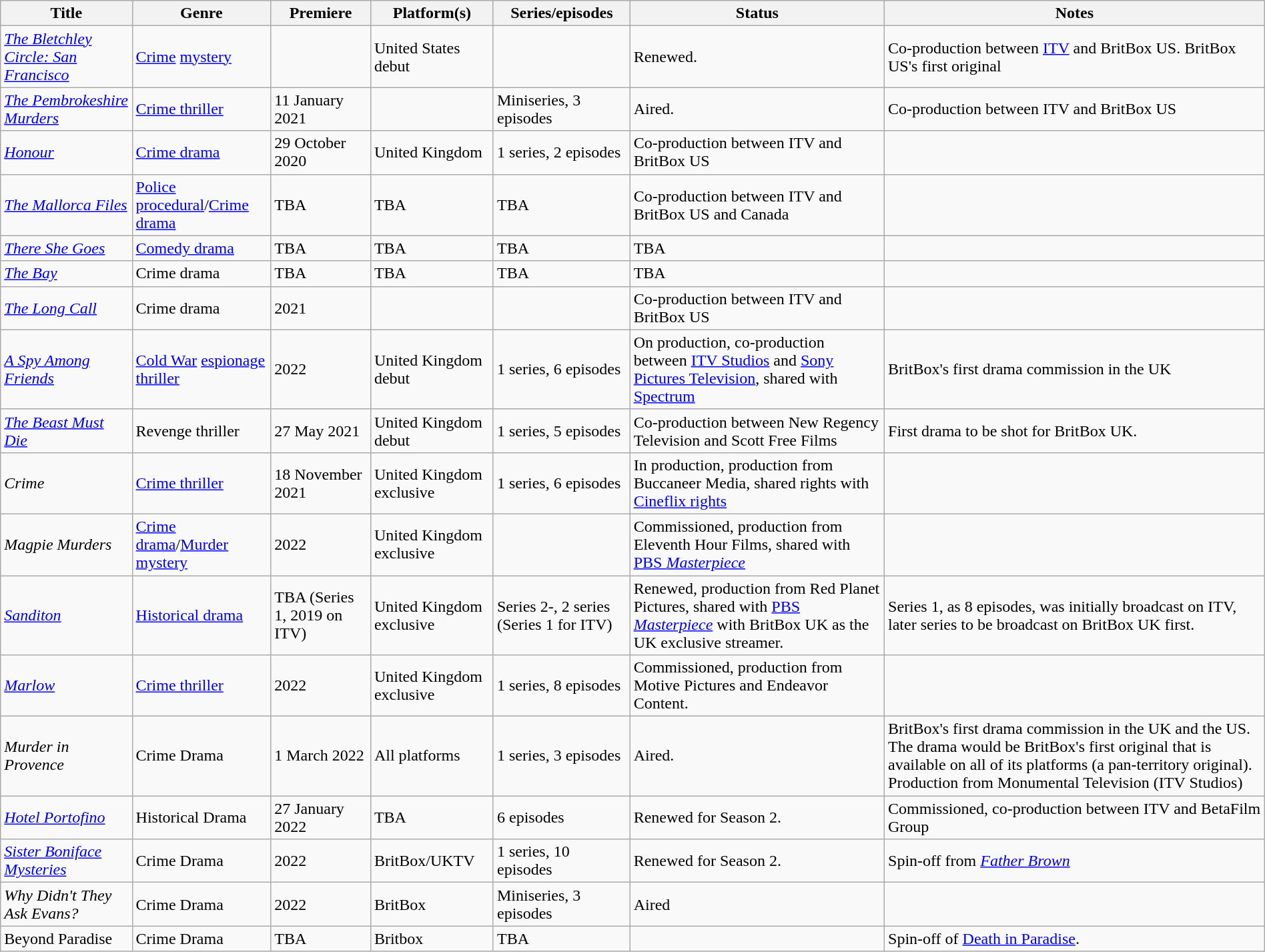<table class="wikitable sortable mw-collapsible mw-collapsed" style="width:100%;">
<tr>
<th>Title</th>
<th>Genre</th>
<th>Premiere</th>
<th>Platform(s)</th>
<th>Series/episodes</th>
<th>Status</th>
<th>Notes</th>
</tr>
<tr>
<td><em><a href='#'>The Bletchley Circle: San Francisco</a></em></td>
<td><a href='#'>Crime</a> <a href='#'>mystery</a></td>
<td></td>
<td>United States debut</td>
<td></td>
<td>Renewed.</td>
<td>Co-production between <a href='#'>ITV</a> and BritBox US. BritBox US's first original</td>
</tr>
<tr>
<td><em><a href='#'>The Pembrokeshire Murders</a></em></td>
<td><a href='#'>Crime thriller</a></td>
<td>11 January 2021</td>
<td></td>
<td>Miniseries, 3 episodes</td>
<td>Aired.</td>
<td>Co-production between ITV and BritBox US </td>
</tr>
<tr>
<td><em><a href='#'>Honour</a></em></td>
<td><a href='#'>Crime drama</a></td>
<td>29 October 2020</td>
<td>United Kingdom</td>
<td>1 series, 2 episodes</td>
<td>Co-production between ITV and BritBox US</td>
<td></td>
</tr>
<tr>
<td><em><a href='#'>The Mallorca Files</a></em></td>
<td><a href='#'>Police procedural</a>/<a href='#'>Crime drama</a></td>
<td>TBA</td>
<td>TBA</td>
<td>TBA</td>
<td>Co-production between ITV and BritBox US and Canada</td>
<td></td>
</tr>
<tr>
<td><em><a href='#'>There She Goes</a></em></td>
<td><a href='#'>Comedy drama</a></td>
<td>TBA</td>
<td>TBA</td>
<td>TBA</td>
<td>TBA</td>
<td></td>
</tr>
<tr>
<td><em><a href='#'>The Bay</a></em></td>
<td>Crime drama</td>
<td>TBA</td>
<td>TBA</td>
<td>TBA</td>
<td>TBA</td>
<td></td>
</tr>
<tr>
<td><em><a href='#'>The Long Call</a></em></td>
<td>Crime drama</td>
<td>2021</td>
<td></td>
<td></td>
<td>Co-production between ITV and BritBox US</td>
<td></td>
</tr>
<tr>
<td><em><a href='#'>A Spy Among Friends</a></em></td>
<td><a href='#'>Cold War</a> <a href='#'>espionage thriller</a></td>
<td>2022</td>
<td>United Kingdom debut</td>
<td>1 series, 6 episodes</td>
<td>On production, co-production between <a href='#'>ITV Studios</a> and <a href='#'>Sony Pictures Television</a>, shared with <a href='#'>Spectrum</a></td>
<td>BritBox's first drama commission in the UK</td>
</tr>
<tr>
<td><em><a href='#'>The Beast Must Die</a></em></td>
<td>Revenge thriller</td>
<td>27 May 2021</td>
<td>United Kingdom debut</td>
<td>1 series, 5 episodes</td>
<td>Co-production between New Regency Television and Scott Free Films</td>
<td> First drama to be shot for BritBox UK.</td>
</tr>
<tr>
<td><em>Crime</em></td>
<td><a href='#'>Crime thriller</a></td>
<td>18 November 2021</td>
<td>United Kingdom exclusive</td>
<td>1 series, 6 episodes</td>
<td>In production, production from Buccaneer Media, shared rights with <a href='#'>Cineflix rights</a></td>
<td></td>
</tr>
<tr>
<td><em>Magpie Murders</em></td>
<td><a href='#'>Crime drama</a>/<a href='#'>Murder mystery</a></td>
<td>2022</td>
<td>United Kingdom exclusive</td>
<td></td>
<td>Commissioned, production from Eleventh Hour Films, shared with <a href='#'>PBS <em>Masterpiece</em></a></td>
<td></td>
</tr>
<tr>
<td><em><a href='#'>Sanditon</a></em></td>
<td><a href='#'>Historical drama</a></td>
<td>TBA (Series 1, 2019 on ITV)</td>
<td>United Kingdom exclusive</td>
<td>Series 2-, 2 series (Series 1 for ITV)</td>
<td>Renewed, production from Red Planet Pictures, shared with <a href='#'>PBS <em>Masterpiece</em></a> with BritBox UK as the UK exclusive streamer.</td>
<td>Series 1, as 8 episodes, was initially broadcast on ITV, later series to be broadcast on BritBox UK first.</td>
</tr>
<tr>
<td><em><a href='#'>Marlow</a></em></td>
<td><a href='#'>Crime thriller</a></td>
<td>2022</td>
<td>United Kingdom exclusive</td>
<td>1 series, 8 episodes</td>
<td>Commissioned, production from Motive Pictures and Endeavor Content.</td>
<td></td>
</tr>
<tr>
<td><em>Murder in Provence</em></td>
<td>Crime Drama</td>
<td>1 March 2022</td>
<td>All platforms</td>
<td>1 series, 3 episodes</td>
<td>Aired.</td>
<td>BritBox's first drama commission in the UK and the US. The drama would be BritBox's first original that is available on all of its platforms (a pan-territory original). Production from Monumental Television (ITV Studios)</td>
</tr>
<tr>
<td><em><a href='#'>Hotel Portofino</a></em></td>
<td>Historical Drama</td>
<td>27 January 2022</td>
<td>TBA</td>
<td>6 episodes</td>
<td>Renewed for Season 2.</td>
<td>Commissioned, co-production between ITV and BetaFilm Group </td>
</tr>
<tr>
<td><em><a href='#'>Sister Boniface Mysteries</a></em></td>
<td>Crime Drama</td>
<td>2022</td>
<td>BritBox/UKTV</td>
<td>1 series, 10 episodes</td>
<td>Renewed for Season 2.</td>
<td>Spin-off from <em><a href='#'>Father Brown</a></em> </td>
</tr>
<tr>
<td><em>Why Didn't They Ask Evans?</em></td>
<td>Crime Drama</td>
<td>2022</td>
<td>BritBox</td>
<td>Miniseries, 3 episodes</td>
<td>Aired</td>
<td></td>
</tr>
<tr>
<td>Beyond Paradise</td>
<td>Crime Drama</td>
<td>TBA</td>
<td>Britbox</td>
<td>TBA</td>
<td></td>
<td>Spin-off of <a href='#'>Death in Paradise</a>.</td>
</tr>
</table>
